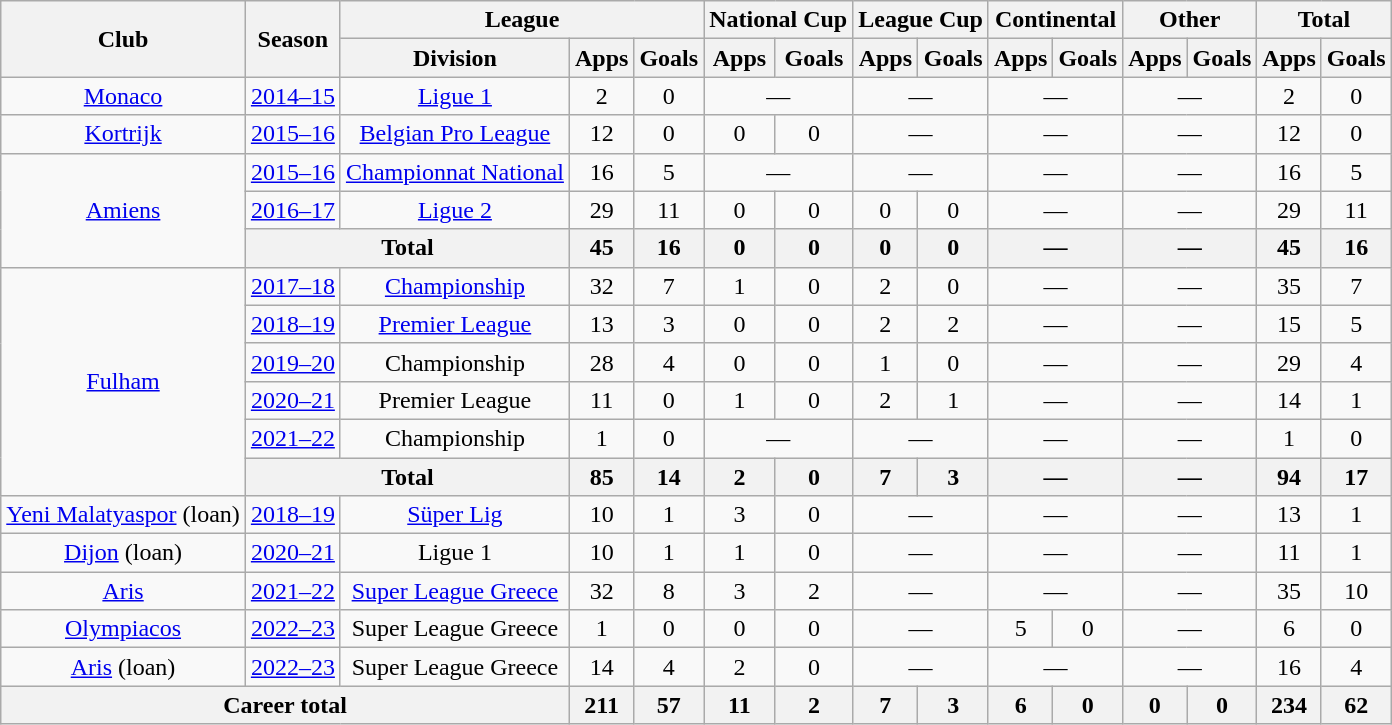<table class="wikitable" style="text-align:center">
<tr>
<th rowspan="2">Club</th>
<th rowspan="2">Season</th>
<th colspan="3">League</th>
<th colspan="2">National Cup</th>
<th colspan="2">League Cup</th>
<th colspan="2">Continental</th>
<th colspan="2">Other</th>
<th colspan="2">Total</th>
</tr>
<tr>
<th>Division</th>
<th>Apps</th>
<th>Goals</th>
<th>Apps</th>
<th>Goals</th>
<th>Apps</th>
<th>Goals</th>
<th>Apps</th>
<th>Goals</th>
<th>Apps</th>
<th>Goals</th>
<th>Apps</th>
<th>Goals</th>
</tr>
<tr>
<td><a href='#'>Monaco</a></td>
<td><a href='#'>2014–15</a></td>
<td><a href='#'>Ligue 1</a></td>
<td>2</td>
<td>0</td>
<td colspan="2">—</td>
<td colspan="2">—</td>
<td colspan="2">—</td>
<td colspan="2">—</td>
<td>2</td>
<td>0</td>
</tr>
<tr>
<td><a href='#'>Kortrijk</a></td>
<td><a href='#'>2015–16</a></td>
<td><a href='#'>Belgian Pro League</a></td>
<td>12</td>
<td>0</td>
<td>0</td>
<td>0</td>
<td colspan="2">—</td>
<td colspan="2">—</td>
<td colspan="2">—</td>
<td>12</td>
<td>0</td>
</tr>
<tr>
<td rowspan="3"><a href='#'>Amiens</a></td>
<td><a href='#'>2015–16</a></td>
<td><a href='#'>Championnat National</a></td>
<td>16</td>
<td>5</td>
<td colspan="2">—</td>
<td colspan="2">—</td>
<td colspan="2">—</td>
<td colspan="2">—</td>
<td>16</td>
<td>5</td>
</tr>
<tr>
<td><a href='#'>2016–17</a></td>
<td><a href='#'>Ligue 2</a></td>
<td>29</td>
<td>11</td>
<td>0</td>
<td>0</td>
<td>0</td>
<td>0</td>
<td colspan="2">—</td>
<td colspan="2">—</td>
<td>29</td>
<td>11</td>
</tr>
<tr>
<th colspan="2">Total</th>
<th>45</th>
<th>16</th>
<th>0</th>
<th>0</th>
<th>0</th>
<th>0</th>
<th colspan="2">—</th>
<th colspan="2">—</th>
<th>45</th>
<th>16</th>
</tr>
<tr>
<td rowspan="6"><a href='#'>Fulham</a></td>
<td><a href='#'>2017–18</a></td>
<td><a href='#'>Championship</a></td>
<td>32</td>
<td>7</td>
<td>1</td>
<td>0</td>
<td>2</td>
<td>0</td>
<td colspan="2">—</td>
<td colspan="2">—</td>
<td>35</td>
<td>7</td>
</tr>
<tr>
<td><a href='#'>2018–19</a></td>
<td><a href='#'>Premier League</a></td>
<td>13</td>
<td>3</td>
<td>0</td>
<td>0</td>
<td>2</td>
<td>2</td>
<td colspan="2">—</td>
<td colspan="2">—</td>
<td>15</td>
<td>5</td>
</tr>
<tr>
<td><a href='#'>2019–20</a></td>
<td>Championship</td>
<td>28</td>
<td>4</td>
<td>0</td>
<td>0</td>
<td>1</td>
<td>0</td>
<td colspan="2">—</td>
<td colspan="2">—</td>
<td>29</td>
<td>4</td>
</tr>
<tr>
<td><a href='#'>2020–21</a></td>
<td>Premier League</td>
<td>11</td>
<td>0</td>
<td>1</td>
<td>0</td>
<td>2</td>
<td>1</td>
<td colspan="2">—</td>
<td colspan="2">—</td>
<td>14</td>
<td>1</td>
</tr>
<tr>
<td><a href='#'>2021–22</a></td>
<td>Championship</td>
<td>1</td>
<td>0</td>
<td colspan="2">—</td>
<td colspan="2">—</td>
<td colspan="2">—</td>
<td colspan="2">—</td>
<td>1</td>
<td>0</td>
</tr>
<tr>
<th colspan="2">Total</th>
<th>85</th>
<th>14</th>
<th>2</th>
<th>0</th>
<th>7</th>
<th>3</th>
<th colspan="2">—</th>
<th colspan="2">—</th>
<th>94</th>
<th>17</th>
</tr>
<tr>
<td><a href='#'>Yeni Malatyaspor</a> (loan)</td>
<td><a href='#'>2018–19</a></td>
<td><a href='#'>Süper Lig</a></td>
<td>10</td>
<td>1</td>
<td>3</td>
<td>0</td>
<td colspan="2">—</td>
<td colspan="2">—</td>
<td colspan="2">—</td>
<td>13</td>
<td>1</td>
</tr>
<tr>
<td><a href='#'>Dijon</a> (loan)</td>
<td><a href='#'>2020–21</a></td>
<td>Ligue 1</td>
<td>10</td>
<td>1</td>
<td>1</td>
<td>0</td>
<td colspan="2">—</td>
<td colspan="2">—</td>
<td colspan="2">—</td>
<td>11</td>
<td>1</td>
</tr>
<tr>
<td><a href='#'>Aris</a></td>
<td><a href='#'>2021–22</a></td>
<td><a href='#'>Super League Greece</a></td>
<td>32</td>
<td>8</td>
<td>3</td>
<td>2</td>
<td colspan="2">—</td>
<td colspan="2">—</td>
<td colspan="2">—</td>
<td>35</td>
<td>10</td>
</tr>
<tr>
<td><a href='#'>Olympiacos</a></td>
<td><a href='#'>2022–23</a></td>
<td>Super League Greece</td>
<td>1</td>
<td>0</td>
<td>0</td>
<td>0</td>
<td colspan="2">—</td>
<td>5</td>
<td>0</td>
<td colspan="2">—</td>
<td>6</td>
<td>0</td>
</tr>
<tr>
<td><a href='#'>Aris</a> (loan)</td>
<td><a href='#'>2022–23</a></td>
<td>Super League Greece</td>
<td>14</td>
<td>4</td>
<td>2</td>
<td>0</td>
<td colspan="2">—</td>
<td colspan="2">—</td>
<td colspan="2">—</td>
<td>16</td>
<td>4</td>
</tr>
<tr>
<th colspan="3">Career total</th>
<th>211</th>
<th>57</th>
<th>11</th>
<th>2</th>
<th>7</th>
<th>3</th>
<th>6</th>
<th>0</th>
<th>0</th>
<th>0</th>
<th>234</th>
<th>62</th>
</tr>
</table>
